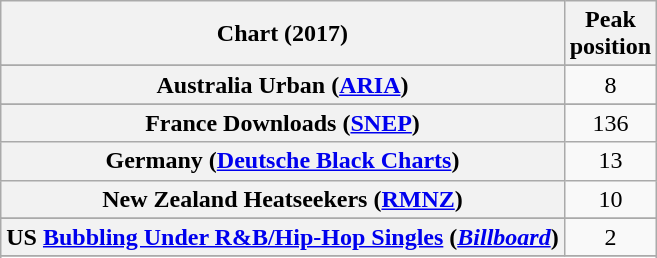<table class="wikitable sortable plainrowheaders" style="text-align:center">
<tr>
<th scope="col">Chart (2017)</th>
<th scope="col">Peak<br> position</th>
</tr>
<tr>
</tr>
<tr>
<th scope="row">Australia Urban (<a href='#'>ARIA</a>)</th>
<td>8</td>
</tr>
<tr>
</tr>
<tr>
<th scope="row">France Downloads (<a href='#'>SNEP</a>)</th>
<td>136</td>
</tr>
<tr>
<th scope="row">Germany (<a href='#'>Deutsche Black Charts</a>)</th>
<td>13</td>
</tr>
<tr>
<th scope="row">New Zealand Heatseekers (<a href='#'>RMNZ</a>)</th>
<td>10</td>
</tr>
<tr>
</tr>
<tr>
</tr>
<tr>
</tr>
<tr>
<th scope="row">US <a href='#'>Bubbling Under R&B/Hip-Hop Singles</a> (<em><a href='#'>Billboard</a></em>)</th>
<td>2</td>
</tr>
<tr>
</tr>
<tr>
</tr>
</table>
